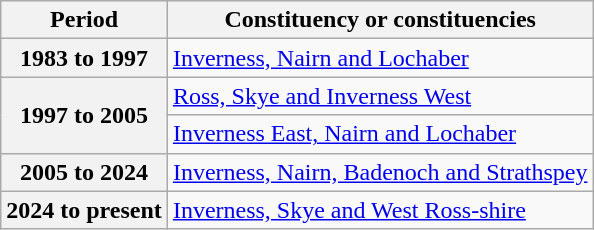<table class="wikitable">
<tr>
<th scope="col">Period</th>
<th scope="col">Constituency or constituencies</th>
</tr>
<tr>
<th scope="row">1983 to 1997</th>
<td><a href='#'>Inverness, Nairn and Lochaber</a></td>
</tr>
<tr>
<th scope="row" rowspan="2">1997 to 2005</th>
<td><a href='#'>Ross, Skye and Inverness West</a></td>
</tr>
<tr>
<td><a href='#'>Inverness East, Nairn and Lochaber</a></td>
</tr>
<tr>
<th scope="row">2005 to 2024</th>
<td><a href='#'>Inverness, Nairn, Badenoch and Strathspey</a></td>
</tr>
<tr>
<th scope="row">2024 to present</th>
<td><a href='#'>Inverness, Skye and West Ross-shire</a></td>
</tr>
</table>
